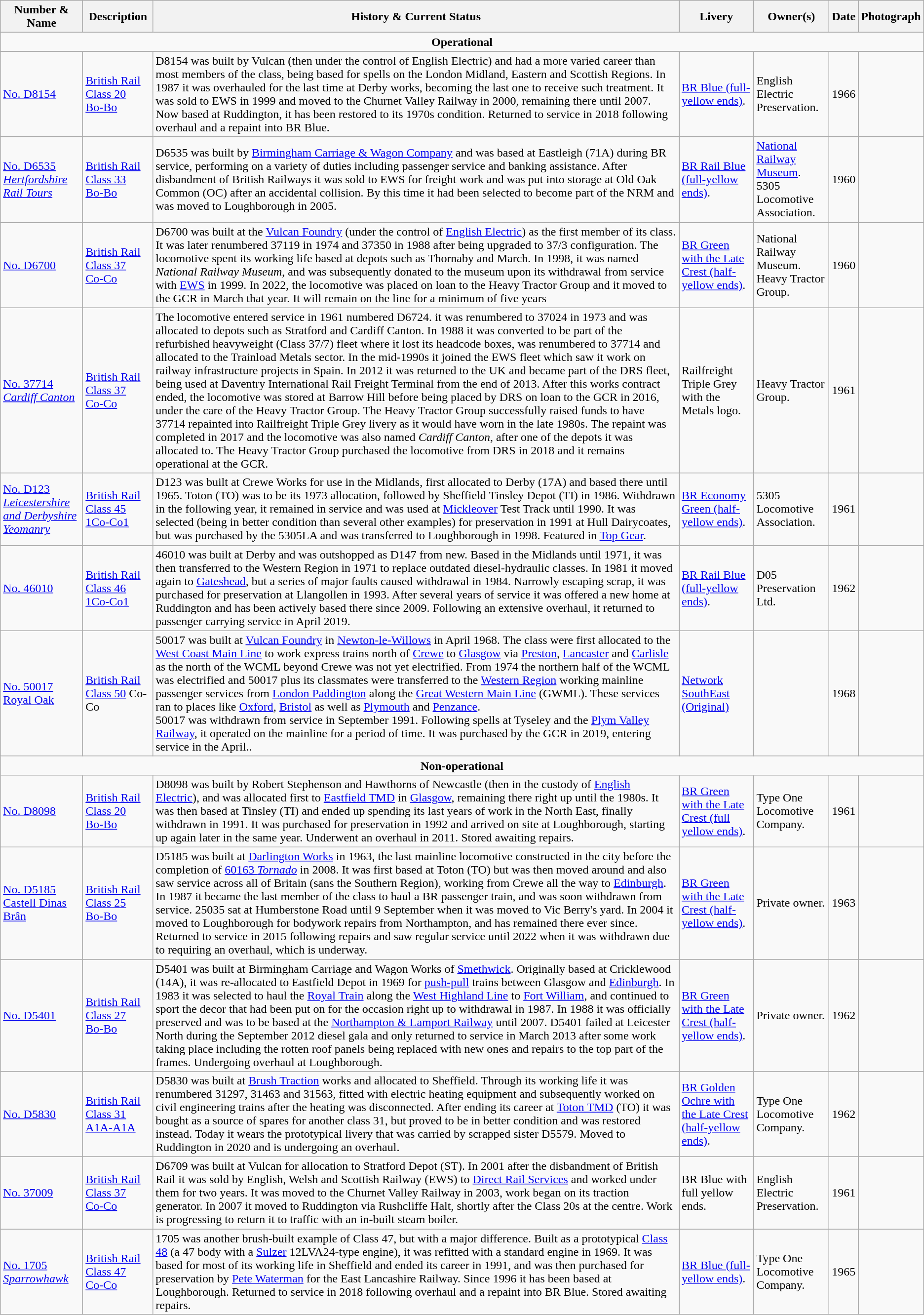<table class="wikitable">
<tr>
<th>Number & Name</th>
<th>Description</th>
<th>History & Current Status</th>
<th>Livery</th>
<th>Owner(s)</th>
<th>Date</th>
<th>Photograph</th>
</tr>
<tr>
<td colspan="7" style="text-align:center;"><strong>Operational</strong></td>
</tr>
<tr>
<td><a href='#'>No. D8154</a></td>
<td><a href='#'>British Rail Class 20<br> Bo-Bo</a></td>
<td>D8154 was built by Vulcan (then under the control of English Electric) and had a more varied career than most members of the class, being based for spells on the London Midland, Eastern and Scottish Regions. In 1987 it was overhauled for the last time at Derby works, becoming the last one to receive such treatment. It was sold to EWS in 1999 and moved to the Churnet Valley Railway in 2000, remaining there until 2007. Now based at Ruddington, it has been restored to its 1970s condition. Returned to service in 2018 following overhaul and a repaint into BR Blue.</td>
<td><a href='#'>BR Blue (full-yellow ends)</a>.</td>
<td>English Electric Preservation.</td>
<td>1966</td>
<td></td>
</tr>
<tr>
<td><a href='#'>No. D6535<br> <em>Hertfordshire Rail Tours</em></a></td>
<td><a href='#'>British Rail Class 33<br> Bo-Bo</a></td>
<td>D6535 was built by <a href='#'>Birmingham Carriage & Wagon Company</a> and was based at Eastleigh (71A) during BR service, performing on a variety of duties including passenger service and banking assistance. After disbandment of British Railways it was sold to EWS for freight work and was put into storage at Old Oak Common (OC) after an accidental collision. By this time it had been selected to become part of the NRM and was moved to Loughborough in 2005.</td>
<td><a href='#'>BR Rail Blue (full-yellow ends)</a>.</td>
<td><a href='#'>National Railway Museum</a>.<br> 5305 Locomotive Association.</td>
<td>1960</td>
<td></td>
</tr>
<tr>
<td><a href='#'>No. D6700</a></td>
<td><a href='#'>British Rail Class 37<br> Co-Co</a></td>
<td>D6700 was built at the <a href='#'>Vulcan Foundry</a> (under the control of <a href='#'>English Electric</a>) as the first member of its class. It was later renumbered 37119 in 1974 and 37350 in 1988 after being upgraded to 37/3 configuration. The locomotive spent its working life based at depots such as Thornaby and March. In 1998, it was named <em>National Railway Museum</em>, and was subsequently donated to the museum upon its withdrawal from service with <a href='#'>EWS</a> in 1999. In 2022, the locomotive was placed on loan to the Heavy Tractor Group and it moved to the GCR in March that year. It will remain on the line for a minimum of five years</td>
<td><a href='#'>BR Green with the Late Crest (half-yellow ends)</a>.</td>
<td>National Railway Museum.<br>Heavy Tractor Group.</td>
<td>1960</td>
<td></td>
</tr>
<tr>
<td><a href='#'>No. 37714<br><em>Cardiff Canton</em></a></td>
<td><a href='#'>British Rail Class 37<br> Co-Co</a></td>
<td>The locomotive entered service in 1961 numbered D6724. it was renumbered to 37024 in 1973 and was allocated to depots such as Stratford and Cardiff Canton. In 1988 it was converted to be part of the refurbished heavyweight (Class 37/7) fleet where it lost its headcode boxes, was renumbered to 37714 and allocated to the Trainload Metals sector. In the mid-1990s it joined the EWS fleet which saw it work on railway infrastructure projects in Spain. In 2012 it was returned to the UK and became part of the DRS fleet, being used at Daventry International Rail Freight Terminal from the end of 2013. After this works contract ended, the locomotive was stored at Barrow Hill before being placed by DRS on loan to the GCR in 2016, under the care of the Heavy Tractor Group. The Heavy Tractor Group successfully raised funds to have 37714 repainted into Railfreight Triple Grey livery as it would have worn in the late 1980s. The repaint was completed in 2017 and the locomotive was also named <em>Cardiff Canton</em>, after one of the depots it was allocated to. The Heavy Tractor Group purchased the locomotive from DRS in 2018 and it remains operational at the GCR.</td>
<td>Railfreight Triple Grey with the Metals logo.</td>
<td>Heavy Tractor Group.</td>
<td>1961</td>
<td></td>
</tr>
<tr>
<td><a href='#'>No. D123<br> <em>Leicestershire and Derbyshire Yeomanry</em></a></td>
<td><a href='#'>British Rail Class 45<br> 1Co-Co1</a></td>
<td>D123 was built at Crewe Works for use in the Midlands, first allocated to Derby (17A) and based there until 1965. Toton (TO) was to be its 1973 allocation, followed by Sheffield Tinsley Depot (TI) in 1986. Withdrawn in the following year, it remained in service and was used at <a href='#'>Mickleover</a> Test Track until 1990. It was selected (being in better condition than several other examples) for preservation in 1991 at Hull Dairycoates, but was purchased by the 5305LA and was transferred to Loughborough in 1998. Featured in <a href='#'>Top Gear</a>.</td>
<td><a href='#'>BR Economy Green (half-yellow ends)</a>.</td>
<td>5305 Locomotive Association.</td>
<td>1961</td>
<td></td>
</tr>
<tr>
<td><a href='#'>No. 46010</a></td>
<td><a href='#'>British Rail Class 46<br> 1Co-Co1</a></td>
<td>46010 was built at Derby and was outshopped as D147 from new. Based in the Midlands until 1971, it was then transferred to the Western Region in 1971 to replace outdated diesel-hydraulic classes. In 1981 it moved again to <a href='#'>Gateshead</a>, but a series of major faults caused withdrawal in 1984. Narrowly escaping scrap, it was purchased for preservation at Llangollen in 1993. After several years of service it was offered a new home at Ruddington and has been actively based there since 2009. Following an extensive overhaul, it returned to passenger carrying service in April 2019.</td>
<td><a href='#'>BR Rail Blue (full-yellow ends)</a>.</td>
<td>D05 Preservation Ltd.</td>
<td>1962</td>
<td></td>
</tr>
<tr>
<td><a href='#'>No. 50017</a> <a href='#'>Royal Oak</a></td>
<td><a href='#'>British Rail Class 50</a> Co-Co</td>
<td>50017 was built at <a href='#'>Vulcan Foundry</a> in <a href='#'>Newton-le-Willows</a> in April 1968. The class were first allocated to the <a href='#'>West Coast Main Line</a> to work express trains north of <a href='#'>Crewe</a> to <a href='#'>Glasgow</a> via <a href='#'>Preston</a>, <a href='#'>Lancaster</a> and <a href='#'>Carlisle</a> as the north of the WCML beyond Crewe was not yet electrified. From 1974 the northern half of the WCML was electrified and 50017 plus its classmates were transferred to the <a href='#'>Western Region</a> working mainline passenger services from <a href='#'>London Paddington</a> along the <a href='#'>Great Western Main Line</a> (GWML). These services ran to places like <a href='#'>Oxford</a>, <a href='#'>Bristol</a> as well as <a href='#'>Plymouth</a> and <a href='#'>Penzance</a>.<br>50017 was withdrawn from service in September 1991. Following spells at Tyseley and the <a href='#'>Plym Valley Railway</a>, it operated on the mainline for a period of time. It was purchased by the GCR in 2019, entering service in the April..</td>
<td><a href='#'>Network SouthEast (Original)</a></td>
<td></td>
<td>1968</td>
<td></td>
</tr>
<tr>
<td colspan="7" style="text-align:center;"><strong>Non-operational</strong></td>
</tr>
<tr>
<td><a href='#'>No. D8098</a></td>
<td><a href='#'>British Rail Class 20<br> Bo-Bo</a></td>
<td>D8098 was built by Robert Stephenson and Hawthorns of Newcastle (then in the custody of <a href='#'>English Electric</a>), and was allocated first to <a href='#'>Eastfield TMD</a> in <a href='#'>Glasgow</a>, remaining there right up until the 1980s. It was then based at Tinsley (TI) and ended up spending its last years of work in the North East, finally withdrawn in 1991. It was purchased for preservation in 1992 and arrived on site at Loughborough, starting up again later in the same year. Underwent an overhaul in 2011. Stored awaiting repairs.</td>
<td><a href='#'>BR Green with the Late Crest (full yellow ends)</a>.</td>
<td>Type One Locomotive Company.</td>
<td>1961</td>
<td></td>
</tr>
<tr>
<td><a href='#'>No. D5185<br> Castell Dinas Brân</a></td>
<td><a href='#'>British Rail Class 25<br> Bo-Bo</a></td>
<td>D5185 was built at <a href='#'>Darlington Works</a> in 1963, the last mainline locomotive constructed in the city before the completion of <a href='#'>60163 <em>Tornado</em></a> in 2008. It was first based at Toton (TO) but was then moved around and also saw service across all of Britain (sans the Southern Region), working from Crewe all the way to <a href='#'>Edinburgh</a>. In 1987 it became the last member of the class to haul a BR passenger train, and was soon withdrawn from service. 25035 sat at Humberstone Road until 9 September when it was moved to Vic Berry's yard. In 2004 it moved to Loughborough for bodywork repairs from Northampton, and has remained there ever since. Returned to service in 2015 following repairs and saw regular service until 2022 when it was withdrawn due to requiring an overhaul, which is underway.</td>
<td><a href='#'>BR Green with the Late Crest (half-yellow ends)</a>.</td>
<td>Private owner.</td>
<td>1963</td>
<td></td>
</tr>
<tr>
<td><a href='#'>No. D5401</a></td>
<td><a href='#'>British Rail Class 27<br> Bo-Bo</a></td>
<td>D5401 was built at Birmingham Carriage and Wagon Works of <a href='#'>Smethwick</a>. Originally based at Cricklewood (14A), it was re-allocated to Eastfield Depot in 1969 for <a href='#'>push-pull</a> trains between Glasgow and <a href='#'>Edinburgh</a>. In 1983 it was selected to haul the <a href='#'>Royal Train</a> along the <a href='#'>West Highland Line</a> to <a href='#'>Fort William</a>, and continued to sport the decor that had been put on for the occasion right up to withdrawal in 1987. In 1988 it was officially preserved and was to be based at the <a href='#'>Northampton & Lamport Railway</a> until 2007. D5401 failed at Leicester North during the September 2012 diesel gala and only returned to service in March 2013 after some work taking place including the rotten roof panels being replaced with new ones and repairs to the top part of the frames. Undergoing overhaul at Loughborough.</td>
<td><a href='#'>BR Green with the Late Crest (half-yellow ends)</a>.</td>
<td>Private owner.</td>
<td>1962</td>
<td></td>
</tr>
<tr>
<td><a href='#'>No. D5830</a></td>
<td><a href='#'>British Rail Class 31<br> A1A-A1A</a></td>
<td>D5830 was built at <a href='#'>Brush Traction</a> works and allocated to Sheffield. Through its working life it was renumbered 31297, 31463 and 31563, fitted with electric heating equipment and subsequently worked on civil engineering trains after the heating was disconnected. After ending its career at <a href='#'>Toton TMD</a> (TO) it was bought as a source of spares for another class 31, but proved to be in better condition and was restored instead. Today it wears the prototypical livery that was carried by scrapped sister D5579. Moved to Ruddington in 2020 and is undergoing an overhaul.</td>
<td><a href='#'>BR Golden Ochre with the Late Crest (half-yellow ends)</a>.</td>
<td>Type One Locomotive Company.</td>
<td>1962</td>
<td></td>
</tr>
<tr>
<td><a href='#'>No. 37009</a></td>
<td><a href='#'>British Rail Class 37<br> Co-Co</a></td>
<td>D6709 was built at Vulcan for allocation to Stratford Depot (ST). In 2001 after the disbandment of British Rail it was sold by English, Welsh and Scottish Railway (EWS) to <a href='#'>Direct Rail Services</a> and worked under them for two years. It was moved to the Churnet Valley Railway in 2003, work began on its traction generator. In 2007 it moved to Ruddington via Rushcliffe Halt, shortly after the Class 20s at the centre. Work is progressing to return it to traffic with an in-built steam boiler.</td>
<td>BR Blue with full yellow ends.</td>
<td>English Electric Preservation.</td>
<td>1961</td>
<td></td>
</tr>
<tr>
<td><a href='#'>No. 1705<br> <em>Sparrowhawk</em></a></td>
<td><a href='#'>British Rail Class 47<br> Co-Co</a></td>
<td>1705 was another brush-built example of Class 47, but with a major difference. Built as a prototypical <a href='#'>Class 48</a> (a 47 body with a <a href='#'>Sulzer</a> 12LVA24-type engine), it was refitted with a standard engine in 1969. It was based for most of its working life in Sheffield and ended its career in 1991, and was then purchased for preservation by <a href='#'>Pete Waterman</a> for the East Lancashire Railway. Since 1996 it has been based at Loughborough. Returned to service in 2018 following overhaul and a repaint into BR Blue. Stored awaiting repairs.</td>
<td><a href='#'>BR Blue (full-yellow ends)</a>.</td>
<td>Type One Locomotive Company.</td>
<td>1965</td>
<td></td>
</tr>
</table>
